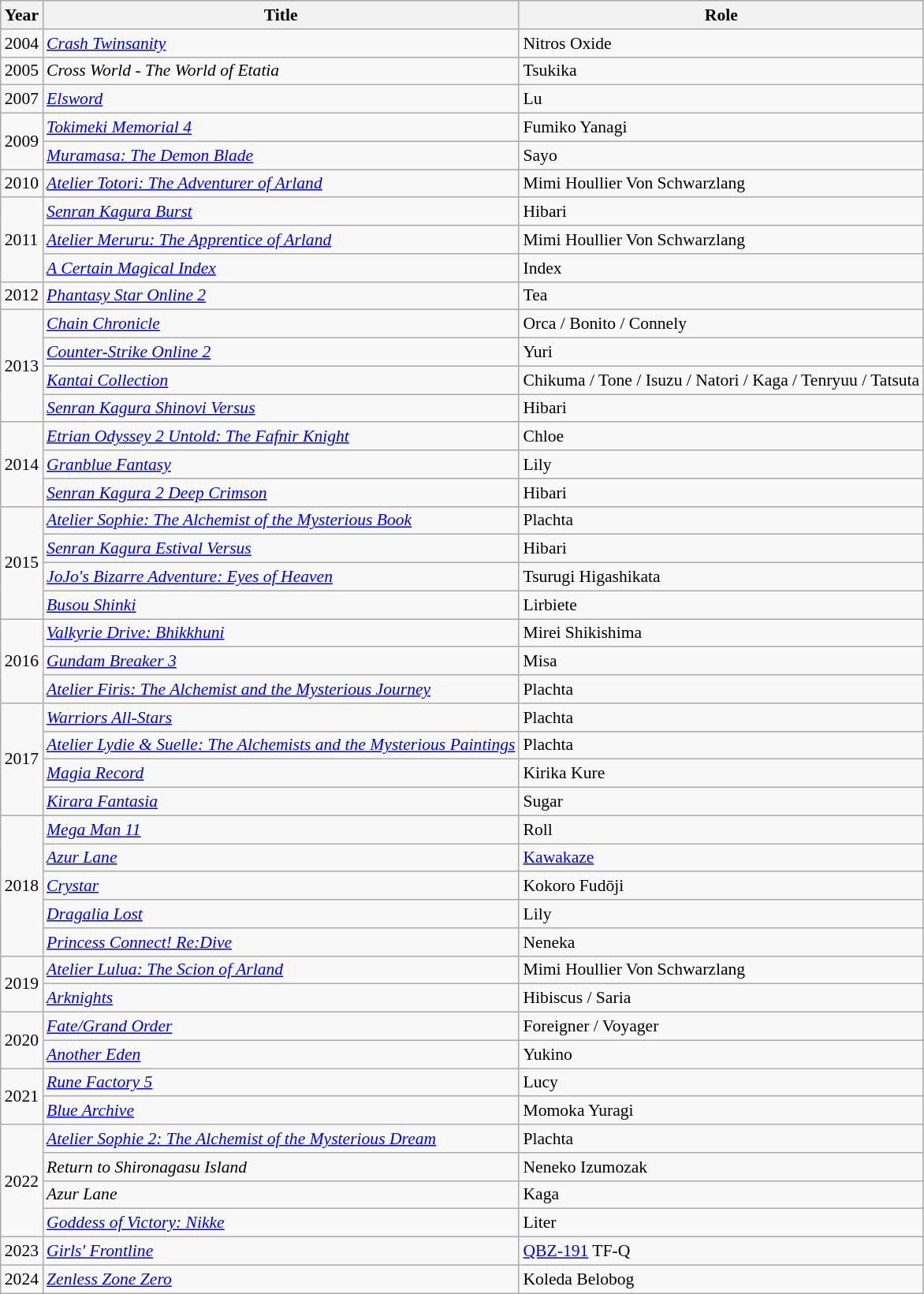<table class="wikitable" style="font-size: 90%;">
<tr>
<th>Year</th>
<th>Title</th>
<th>Role</th>
</tr>
<tr>
<td>2004</td>
<td><em><a href='#'>Crash Twinsanity</a></em></td>
<td>Nitros Oxide</td>
</tr>
<tr>
<td>2005</td>
<td><em>Cross World - The World of Etatia</em></td>
<td>Tsukika</td>
</tr>
<tr>
<td>2007</td>
<td><em><a href='#'>Elsword</a></em></td>
<td>Lu</td>
</tr>
<tr>
<td rowspan="2">2009</td>
<td><em><a href='#'>Tokimeki Memorial 4</a></em></td>
<td>Fumiko Yanagi</td>
</tr>
<tr>
<td><em><a href='#'>Muramasa: The Demon Blade</a></em></td>
<td>Sayo</td>
</tr>
<tr>
<td>2010</td>
<td><em><a href='#'>Atelier Totori: The Adventurer of Arland</a></em></td>
<td>Mimi Houllier Von Schwarzlang</td>
</tr>
<tr>
<td rowspan="3">2011</td>
<td><em><a href='#'>Senran Kagura Burst</a></em></td>
<td>Hibari</td>
</tr>
<tr>
<td><em><a href='#'>Atelier Meruru: The Apprentice of Arland</a></em></td>
<td>Mimi Houllier Von Schwarzlang</td>
</tr>
<tr>
<td><em><a href='#'>A Certain Magical Index</a></em></td>
<td>Index</td>
</tr>
<tr>
<td>2012</td>
<td><em><a href='#'>Phantasy Star Online 2</a></em></td>
<td>Tea</td>
</tr>
<tr>
<td rowspan="4">2013</td>
<td><em><a href='#'>Chain Chronicle</a></em></td>
<td>Orca / Bonito / Connely</td>
</tr>
<tr>
<td><em><a href='#'>Counter-Strike Online 2</a></em></td>
<td>Yuri</td>
</tr>
<tr>
<td><em><a href='#'>Kantai Collection</a></em></td>
<td>Chikuma / Tone / Isuzu / Natori / Kaga / Tenryuu / Tatsuta</td>
</tr>
<tr>
<td><em><a href='#'>Senran Kagura Shinovi Versus</a></em></td>
<td>Hibari</td>
</tr>
<tr>
<td rowspan="3">2014</td>
<td><em><a href='#'>Etrian Odyssey 2 Untold: The Fafnir Knight</a></em></td>
<td>Chloe</td>
</tr>
<tr>
<td><em><a href='#'>Granblue Fantasy</a></em></td>
<td>Lily</td>
</tr>
<tr>
<td><em><a href='#'>Senran Kagura 2 Deep Crimson</a></em></td>
<td>Hibari</td>
</tr>
<tr>
<td rowspan="4">2015</td>
<td><em><a href='#'>Atelier Sophie: The Alchemist of the Mysterious Book</a></em></td>
<td>Plachta</td>
</tr>
<tr>
<td><em><a href='#'>Senran Kagura Estival Versus</a></em></td>
<td>Hibari</td>
</tr>
<tr>
<td><em><a href='#'>JoJo's Bizarre Adventure: Eyes of Heaven</a></em></td>
<td>Tsurugi Higashikata</td>
</tr>
<tr>
<td><em><a href='#'>Busou Shinki</a></em></td>
<td>Lirbiete</td>
</tr>
<tr>
<td rowspan="3">2016</td>
<td><em><a href='#'>Valkyrie Drive: Bhikkhuni</a></em></td>
<td>Mirei Shikishima</td>
</tr>
<tr>
<td><em><a href='#'>Gundam Breaker 3</a></em></td>
<td>Misa</td>
</tr>
<tr>
<td><em><a href='#'>Atelier Firis: The Alchemist and the Mysterious Journey</a></em></td>
<td>Plachta</td>
</tr>
<tr>
<td rowspan="4">2017</td>
<td><em><a href='#'>Warriors All-Stars</a></em></td>
<td>Plachta</td>
</tr>
<tr>
<td><em><a href='#'>Atelier Lydie & Suelle: The Alchemists and the Mysterious Paintings</a></em></td>
<td>Plachta</td>
</tr>
<tr>
<td><em><a href='#'>Magia Record</a></em></td>
<td>Kirika Kure</td>
</tr>
<tr>
<td><em><a href='#'>Kirara Fantasia</a></em></td>
<td>Sugar</td>
</tr>
<tr>
<td rowspan="5">2018</td>
<td><em><a href='#'>Mega Man 11</a></em></td>
<td>Roll</td>
</tr>
<tr>
<td><em><a href='#'>Azur Lane</a></em></td>
<td><a href='#'>Kawakaze</a></td>
</tr>
<tr>
<td><em><a href='#'>Crystar</a></em></td>
<td>Kokoro Fudōji</td>
</tr>
<tr>
<td><em><a href='#'>Dragalia Lost</a></em></td>
<td>Lily</td>
</tr>
<tr>
<td><em><a href='#'>Princess Connect! Re:Dive</a></em></td>
<td>Neneka</td>
</tr>
<tr>
<td rowspan="2">2019</td>
<td><em><a href='#'>Atelier Lulua: The Scion of Arland</a></em></td>
<td>Mimi Houllier Von Schwarzlang</td>
</tr>
<tr>
<td><em><a href='#'>Arknights</a></em></td>
<td>Hibiscus / Saria</td>
</tr>
<tr>
<td rowspan="2">2020</td>
<td><em><a href='#'>Fate/Grand Order</a></em></td>
<td>Foreigner / Voyager</td>
</tr>
<tr>
<td><em><a href='#'>Another Eden</a></em></td>
<td>Yukino</td>
</tr>
<tr>
<td rowspan="2">2021</td>
<td><em><a href='#'>Rune Factory 5</a></em></td>
<td>Lucy</td>
</tr>
<tr>
<td><em><a href='#'>Blue Archive</a></em></td>
<td>Momoka Yuragi</td>
</tr>
<tr>
<td rowspan="4">2022</td>
<td><em><a href='#'>Atelier Sophie 2: The Alchemist of the Mysterious Dream</a></em></td>
<td>Plachta</td>
</tr>
<tr>
<td><em>Return to Shironagasu Island</em></td>
<td>Neneko Izumozak</td>
</tr>
<tr>
<td><em>Azur Lane</em></td>
<td>Kaga</td>
</tr>
<tr>
<td><em><a href='#'>Goddess of Victory: Nikke</a></em></td>
<td>Liter</td>
</tr>
<tr>
<td>2023</td>
<td><em><a href='#'>Girls' Frontline</a></em></td>
<td><a href='#'>QBZ-191</a> TF-Q</td>
</tr>
<tr>
<td>2024</td>
<td><em><a href='#'>Zenless Zone Zero</a></em></td>
<td>Koleda Belobog</td>
</tr>
</table>
